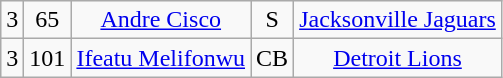<table class="wikitable" style="text-align:center">
<tr>
<td>3</td>
<td>65</td>
<td><a href='#'>Andre Cisco</a></td>
<td>S</td>
<td><a href='#'>Jacksonville Jaguars</a></td>
</tr>
<tr>
<td>3</td>
<td>101</td>
<td><a href='#'>Ifeatu Melifonwu</a></td>
<td>CB</td>
<td><a href='#'>Detroit Lions</a></td>
</tr>
</table>
